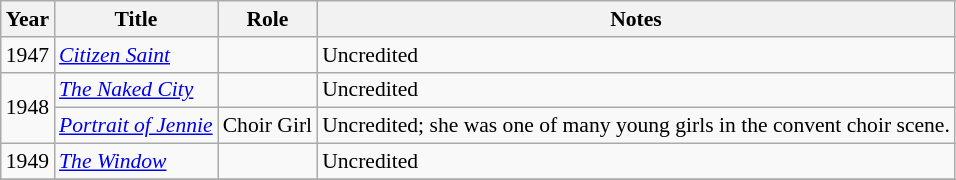<table class="wikitable sortable plainrowheaders"  style="font-size: 90%">
<tr>
<th scope="col">Year</th>
<th scope="col">Title</th>
<th scope="col">Role</th>
<th scope="col">Notes</th>
</tr>
<tr>
<td>1947</td>
<td><em><a href='#'>Citizen Saint</a></em></td>
<td></td>
<td>Uncredited</td>
</tr>
<tr>
<td rowspan=2>1948</td>
<td><em><a href='#'>The Naked City</a></em></td>
<td></td>
<td>Uncredited</td>
</tr>
<tr>
<td><em><a href='#'>Portrait of Jennie</a></em></td>
<td>Choir Girl</td>
<td>Uncredited; she was one of many young girls in the convent choir scene.</td>
</tr>
<tr>
<td>1949</td>
<td><em><a href='#'>The Window</a></em></td>
<td></td>
<td>Uncredited</td>
</tr>
<tr>
</tr>
</table>
